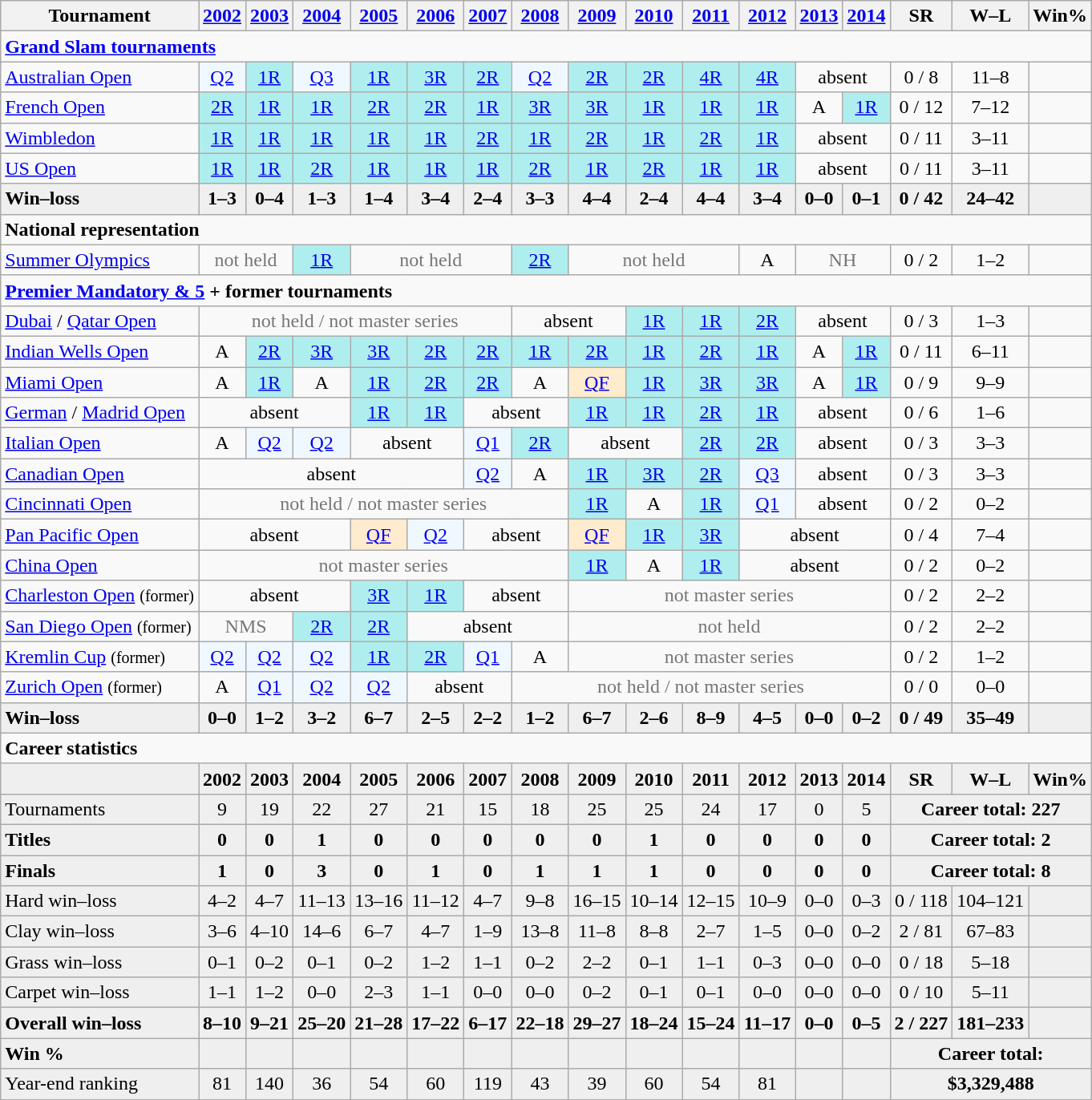<table class=wikitable style=text-align:center>
<tr>
<th>Tournament</th>
<th><a href='#'>2002</a></th>
<th><a href='#'>2003</a></th>
<th><a href='#'>2004</a></th>
<th><a href='#'>2005</a></th>
<th><a href='#'>2006</a></th>
<th><a href='#'>2007</a></th>
<th><a href='#'>2008</a></th>
<th><a href='#'>2009</a></th>
<th><a href='#'>2010</a></th>
<th><a href='#'>2011</a></th>
<th><a href='#'>2012</a></th>
<th><a href='#'>2013</a></th>
<th><a href='#'>2014</a></th>
<th>SR</th>
<th>W–L</th>
<th>Win%</th>
</tr>
<tr>
<td colspan="17" align="left"><strong><a href='#'>Grand Slam tournaments</a></strong></td>
</tr>
<tr>
<td align=left><a href='#'>Australian Open</a></td>
<td bgcolor="f0f8ff"><a href='#'>Q2</a></td>
<td bgcolor=afeeee><a href='#'>1R</a></td>
<td bgcolor="f0f8ff"><a href='#'>Q3</a></td>
<td bgcolor=afeeee><a href='#'>1R</a></td>
<td bgcolor=afeeee><a href='#'>3R</a></td>
<td bgcolor=afeeee><a href='#'>2R</a></td>
<td bgcolor="f0f8ff"><a href='#'>Q2</a></td>
<td bgcolor=afeeee><a href='#'>2R</a></td>
<td bgcolor=afeeee><a href='#'>2R</a></td>
<td bgcolor=afeeee><a href='#'>4R</a></td>
<td bgcolor=afeeee><a href='#'>4R</a></td>
<td colspan="2">absent</td>
<td>0 / 8</td>
<td>11–8</td>
<td></td>
</tr>
<tr>
<td align=left><a href='#'>French Open</a></td>
<td bgcolor=afeeee><a href='#'>2R</a></td>
<td bgcolor=afeeee><a href='#'>1R</a></td>
<td bgcolor=afeeee><a href='#'>1R</a></td>
<td bgcolor=afeeee><a href='#'>2R</a></td>
<td bgcolor=afeeee><a href='#'>2R</a></td>
<td bgcolor=afeeee><a href='#'>1R</a></td>
<td bgcolor=afeeee><a href='#'>3R</a></td>
<td bgcolor=afeeee><a href='#'>3R</a></td>
<td bgcolor=afeeee><a href='#'>1R</a></td>
<td bgcolor=afeeee><a href='#'>1R</a></td>
<td bgcolor=afeeee><a href='#'>1R</a></td>
<td>A</td>
<td bgcolor=afeeee><a href='#'>1R</a></td>
<td>0 / 12</td>
<td>7–12</td>
<td></td>
</tr>
<tr>
<td align=left><a href='#'>Wimbledon</a></td>
<td bgcolor=afeeee><a href='#'>1R</a></td>
<td bgcolor=afeeee><a href='#'>1R</a></td>
<td bgcolor=afeeee><a href='#'>1R</a></td>
<td bgcolor=afeeee><a href='#'>1R</a></td>
<td bgcolor=afeeee><a href='#'>1R</a></td>
<td bgcolor=afeeee><a href='#'>2R</a></td>
<td bgcolor=afeeee><a href='#'>1R</a></td>
<td bgcolor=afeeee><a href='#'>2R</a></td>
<td bgcolor=afeeee><a href='#'>1R</a></td>
<td bgcolor=afeeee><a href='#'>2R</a></td>
<td bgcolor=afeeee><a href='#'>1R</a></td>
<td colspan="2">absent</td>
<td>0 / 11</td>
<td>3–11</td>
<td></td>
</tr>
<tr>
<td align=left><a href='#'>US Open</a></td>
<td bgcolor=afeeee><a href='#'>1R</a></td>
<td bgcolor=afeeee><a href='#'>1R</a></td>
<td bgcolor=afeeee><a href='#'>2R</a></td>
<td bgcolor=afeeee><a href='#'>1R</a></td>
<td bgcolor=afeeee><a href='#'>1R</a></td>
<td bgcolor=afeeee><a href='#'>1R</a></td>
<td bgcolor=afeeee><a href='#'>2R</a></td>
<td bgcolor=afeeee><a href='#'>1R</a></td>
<td bgcolor=afeeee><a href='#'>2R</a></td>
<td bgcolor=afeeee><a href='#'>1R</a></td>
<td bgcolor=afeeee><a href='#'>1R</a></td>
<td colspan="2">absent</td>
<td>0 / 11</td>
<td>3–11</td>
<td></td>
</tr>
<tr style=background:#efefef;font-weight:bold>
<td style="text-align:left">Win–loss</td>
<td>1–3</td>
<td>0–4</td>
<td>1–3</td>
<td>1–4</td>
<td>3–4</td>
<td>2–4</td>
<td>3–3</td>
<td>4–4</td>
<td>2–4</td>
<td>4–4</td>
<td>3–4</td>
<td>0–0</td>
<td>0–1</td>
<td>0 / 42</td>
<td>24–42</td>
<td></td>
</tr>
<tr>
<td colspan="17" align="left"><strong>National representation</strong></td>
</tr>
<tr>
<td align=left><a href='#'>Summer Olympics</a></td>
<td colspan=2 style=color:#767676>not held</td>
<td bgcolor=afeeee><a href='#'>1R</a></td>
<td colspan=3 style=color:#767676>not held</td>
<td bgcolor=afeeee><a href='#'>2R</a></td>
<td colspan=3 style=color:#767676>not held</td>
<td>A</td>
<td colspan="2" style=color:#767676>NH</td>
<td>0 / 2</td>
<td>1–2</td>
<td></td>
</tr>
<tr>
<td colspan="17" align="left"><strong><a href='#'>Premier Mandatory & 5</a> + former tournaments</strong></td>
</tr>
<tr>
<td align="left"><a href='#'>Dubai</a> / <a href='#'>Qatar Open</a></td>
<td colspan="6" style="color:#767676">not held / not master series</td>
<td colspan="2">absent</td>
<td bgcolor="afeeee"><a href='#'>1R</a></td>
<td bgcolor="afeeee"><a href='#'>1R</a></td>
<td bgcolor="afeeee"><a href='#'>2R</a></td>
<td colspan="2">absent</td>
<td>0 / 3</td>
<td>1–3</td>
<td></td>
</tr>
<tr>
<td align="left"><a href='#'>Indian Wells Open</a></td>
<td>A</td>
<td bgcolor="afeeee"><a href='#'>2R</a></td>
<td bgcolor="afeeee"><a href='#'>3R</a></td>
<td bgcolor="afeeee"><a href='#'>3R</a></td>
<td bgcolor="afeeee"><a href='#'>2R</a></td>
<td bgcolor="afeeee"><a href='#'>2R</a></td>
<td bgcolor="afeeee"><a href='#'>1R</a></td>
<td bgcolor="afeeee"><a href='#'>2R</a></td>
<td bgcolor="afeeee"><a href='#'>1R</a></td>
<td bgcolor="afeeee"><a href='#'>2R</a></td>
<td bgcolor="afeeee"><a href='#'>1R</a></td>
<td>A</td>
<td bgcolor=afeeee><a href='#'>1R</a></td>
<td>0 / 11</td>
<td>6–11</td>
<td></td>
</tr>
<tr>
<td align="left"><a href='#'>Miami Open</a></td>
<td>A</td>
<td bgcolor="afeeee"><a href='#'>1R</a></td>
<td>A</td>
<td bgcolor="afeeee"><a href='#'>1R</a></td>
<td bgcolor="afeeee"><a href='#'>2R</a></td>
<td bgcolor="afeeee"><a href='#'>2R</a></td>
<td>A</td>
<td bgcolor="ffebcd"><a href='#'>QF</a></td>
<td bgcolor="afeeee"><a href='#'>1R</a></td>
<td bgcolor="afeeee"><a href='#'>3R</a></td>
<td bgcolor="afeeee"><a href='#'>3R</a></td>
<td>A</td>
<td bgcolor=afeeee><a href='#'>1R</a></td>
<td>0 / 9</td>
<td>9–9</td>
<td></td>
</tr>
<tr>
<td align="left"><a href='#'>German</a> / <a href='#'>Madrid Open</a></td>
<td colspan="3">absent</td>
<td bgcolor=afeeee><a href='#'>1R</a></td>
<td bgcolor=afeeee><a href='#'>1R</a></td>
<td colspan="2">absent</td>
<td bgcolor="afeeee"><a href='#'>1R</a></td>
<td bgcolor="afeeee"><a href='#'>1R</a></td>
<td bgcolor="afeeee"><a href='#'>2R</a></td>
<td bgcolor="afeeee"><a href='#'>1R</a></td>
<td colspan="2">absent</td>
<td>0 / 6</td>
<td>1–6</td>
<td></td>
</tr>
<tr>
<td align="left"><a href='#'>Italian Open</a></td>
<td>A</td>
<td bgcolor=f0f8ff><a href='#'>Q2</a></td>
<td bgcolor=f0f8ff><a href='#'>Q2</a></td>
<td colspan="2">absent</td>
<td bgcolor=f0f8ff><a href='#'>Q1</a></td>
<td bgcolor=afeeee><a href='#'>2R</a></td>
<td colspan="2">absent</td>
<td bgcolor=afeeee><a href='#'>2R</a></td>
<td bgcolor="afeeee"><a href='#'>2R</a></td>
<td colspan="2">absent</td>
<td>0 / 3</td>
<td>3–3</td>
<td></td>
</tr>
<tr>
<td align="left"><a href='#'>Canadian Open</a></td>
<td colspan="5">absent</td>
<td bgcolor=f0f8ff><a href='#'>Q2</a></td>
<td>A</td>
<td bgcolor="afeeee"><a href='#'>1R</a></td>
<td bgcolor="afeeee"><a href='#'>3R</a></td>
<td bgcolor="afeeee"><a href='#'>2R</a></td>
<td bgcolor="f0f8ff"><a href='#'>Q3</a></td>
<td colspan="2">absent</td>
<td>0 / 3</td>
<td>3–3</td>
<td></td>
</tr>
<tr>
<td align="left"><a href='#'>Cincinnati Open</a></td>
<td colspan="7" style="color:#767676">not held / not master series</td>
<td bgcolor="afeeee"><a href='#'>1R</a></td>
<td>A</td>
<td bgcolor="afeeee"><a href='#'>1R</a></td>
<td bgcolor="f0f8ff"><a href='#'>Q1</a></td>
<td colspan="2">absent</td>
<td>0 / 2</td>
<td>0–2</td>
<td></td>
</tr>
<tr>
<td align="left"><a href='#'>Pan Pacific Open</a></td>
<td colspan="3">absent</td>
<td bgcolor="ffebcd"><a href='#'>QF</a></td>
<td bgcolor=f0f8ff><a href='#'>Q2</a></td>
<td colspan="2">absent</td>
<td bgcolor="ffebcd"><a href='#'>QF</a></td>
<td bgcolor="afeeee"><a href='#'>1R</a></td>
<td bgcolor="afeeee"><a href='#'>3R</a></td>
<td colspan="3">absent</td>
<td>0 / 4</td>
<td>7–4</td>
<td></td>
</tr>
<tr>
<td align="left"><a href='#'>China Open</a></td>
<td colspan="7" style="color:#767676">not master series</td>
<td bgcolor="afeeee"><a href='#'>1R</a></td>
<td>A</td>
<td bgcolor="afeeee"><a href='#'>1R</a></td>
<td colspan="3">absent</td>
<td>0 / 2</td>
<td>0–2</td>
<td></td>
</tr>
<tr>
<td align="left"><a href='#'>Charleston Open</a> <small>(former)</small></td>
<td colspan="3">absent</td>
<td bgcolor="afeeee"><a href='#'>3R</a></td>
<td bgcolor="afeeee"><a href='#'>1R</a></td>
<td colspan="2">absent</td>
<td colspan="6" style="color:#767676">not master series</td>
<td>0 / 2</td>
<td>2–2</td>
<td></td>
</tr>
<tr>
<td align="left"><a href='#'>San Diego Open</a> <small>(former)</small></td>
<td colspan="2" style=color:#767676>NMS</td>
<td bgcolor="afeeee"><a href='#'>2R</a></td>
<td bgcolor="afeeee"><a href='#'>2R</a></td>
<td colspan="3">absent</td>
<td colspan="6" style="color:#767676">not held</td>
<td>0 / 2</td>
<td>2–2</td>
<td></td>
</tr>
<tr>
<td align="left"><a href='#'>Kremlin Cup</a> <small>(former)</small></td>
<td bgcolor="f0f8ff"><a href='#'>Q2</a></td>
<td bgcolor="f0f8ff"><a href='#'>Q2</a></td>
<td bgcolor="f0f8ff"><a href='#'>Q2</a></td>
<td bgcolor="afeeee"><a href='#'>1R</a></td>
<td bgcolor="afeeee"><a href='#'>2R</a></td>
<td bgcolor="f0f8ff"><a href='#'>Q1</a></td>
<td>A</td>
<td colspan="6" style=color:#767676>not master series</td>
<td>0 / 2</td>
<td>1–2</td>
<td></td>
</tr>
<tr>
<td align="left"><a href='#'>Zurich Open</a> <small>(former)</small></td>
<td>A</td>
<td bgcolor="f0f8ff"><a href='#'>Q1</a></td>
<td bgcolor="f0f8ff"><a href='#'>Q2</a></td>
<td bgcolor="f0f8ff"><a href='#'>Q2</a></td>
<td colspan="2">absent</td>
<td colspan="7" style="color:#767676">not held / not master series</td>
<td>0 / 0</td>
<td>0–0</td>
<td></td>
</tr>
<tr style=background:#efefef;font-weight:bold>
<td align=left>Win–loss</td>
<td>0–0</td>
<td>1–2</td>
<td>3–2</td>
<td>6–7</td>
<td>2–5</td>
<td>2–2</td>
<td>1–2</td>
<td>6–7</td>
<td>2–6</td>
<td>8–9</td>
<td>4–5</td>
<td>0–0</td>
<td>0–2</td>
<td>0 / 49</td>
<td>35–49</td>
<td></td>
</tr>
<tr>
<td colspan="17" align="left"><strong>Career statistics</strong></td>
</tr>
<tr style=background:#efefef;font-weight:bold>
<td></td>
<td>2002</td>
<td>2003</td>
<td>2004</td>
<td>2005</td>
<td>2006</td>
<td>2007</td>
<td>2008</td>
<td>2009</td>
<td>2010</td>
<td>2011</td>
<td>2012</td>
<td>2013</td>
<td>2014</td>
<td>SR</td>
<td>W–L</td>
<td>Win%</td>
</tr>
<tr bgcolor="efefef">
<td align="left">Tournaments</td>
<td>9</td>
<td>19</td>
<td>22</td>
<td>27</td>
<td>21</td>
<td>15</td>
<td>18</td>
<td>25</td>
<td>25</td>
<td>24</td>
<td>17</td>
<td>0</td>
<td>5</td>
<td colspan="3"><strong>Career total: 227</strong></td>
</tr>
<tr style="background:#efefef;font-weight:bold">
<td align="left">Titles</td>
<td>0</td>
<td>0</td>
<td>1</td>
<td>0</td>
<td>0</td>
<td>0</td>
<td>0</td>
<td>0</td>
<td>1</td>
<td>0</td>
<td>0</td>
<td>0</td>
<td>0</td>
<td colspan="3">Career total: 2</td>
</tr>
<tr style="background:#efefef;font-weight:bold">
<td align="left">Finals</td>
<td>1</td>
<td>0</td>
<td>3</td>
<td>0</td>
<td>1</td>
<td>0</td>
<td>1</td>
<td>1</td>
<td>1</td>
<td>0</td>
<td>0</td>
<td>0</td>
<td>0</td>
<td colspan="3">Career total: 8</td>
</tr>
<tr bgcolor="efefef">
<td align="left">Hard win–loss</td>
<td>4–2</td>
<td>4–7</td>
<td>11–13</td>
<td>13–16</td>
<td>11–12</td>
<td>4–7</td>
<td>9–8</td>
<td>16–15</td>
<td>10–14</td>
<td>12–15</td>
<td>10–9</td>
<td>0–0</td>
<td>0–3</td>
<td>0 / 118</td>
<td>104–121</td>
<td></td>
</tr>
<tr bgcolor="efefef">
<td align="left">Clay win–loss</td>
<td>3–6</td>
<td>4–10</td>
<td>14–6</td>
<td>6–7</td>
<td>4–7</td>
<td>1–9</td>
<td>13–8</td>
<td>11–8</td>
<td>8–8</td>
<td>2–7</td>
<td>1–5</td>
<td>0–0</td>
<td>0–2</td>
<td>2 / 81</td>
<td>67–83</td>
<td></td>
</tr>
<tr bgcolor="efefef">
<td align="left">Grass win–loss</td>
<td>0–1</td>
<td>0–2</td>
<td>0–1</td>
<td>0–2</td>
<td>1–2</td>
<td>1–1</td>
<td>0–2</td>
<td>2–2</td>
<td>0–1</td>
<td>1–1</td>
<td>0–3</td>
<td>0–0</td>
<td>0–0</td>
<td>0 / 18</td>
<td>5–18</td>
<td></td>
</tr>
<tr bgcolor="efefef">
<td align="left">Carpet win–loss</td>
<td>1–1</td>
<td>1–2</td>
<td>0–0</td>
<td>2–3</td>
<td>1–1</td>
<td>0–0</td>
<td>0–0</td>
<td>0–2</td>
<td>0–1</td>
<td>0–1</td>
<td>0–0</td>
<td>0–0</td>
<td>0–0</td>
<td>0 / 10</td>
<td>5–11</td>
<td></td>
</tr>
<tr style="background:#efefef;font-weight:bold">
<td align="left">Overall win–loss</td>
<td>8–10</td>
<td>9–21</td>
<td>25–20</td>
<td>21–28</td>
<td>17–22</td>
<td>6–17</td>
<td>22–18</td>
<td>29–27</td>
<td>18–24</td>
<td>15–24</td>
<td>11–17</td>
<td>0–0</td>
<td>0–5</td>
<td>2 / 227</td>
<td>181–233</td>
<td></td>
</tr>
<tr style="background:#efefef;font-weight:bold">
<td align="left">Win %</td>
<td></td>
<td></td>
<td></td>
<td></td>
<td></td>
<td></td>
<td></td>
<td></td>
<td></td>
<td></td>
<td></td>
<td></td>
<td></td>
<td colspan="3">Career total: </td>
</tr>
<tr bgcolor="efefef">
<td align="left">Year-end ranking</td>
<td>81</td>
<td>140</td>
<td>36</td>
<td>54</td>
<td>60</td>
<td>119</td>
<td>43</td>
<td>39</td>
<td>60</td>
<td>54</td>
<td>81</td>
<td></td>
<td></td>
<td colspan="3"><strong>$3,329,488</strong></td>
</tr>
</table>
